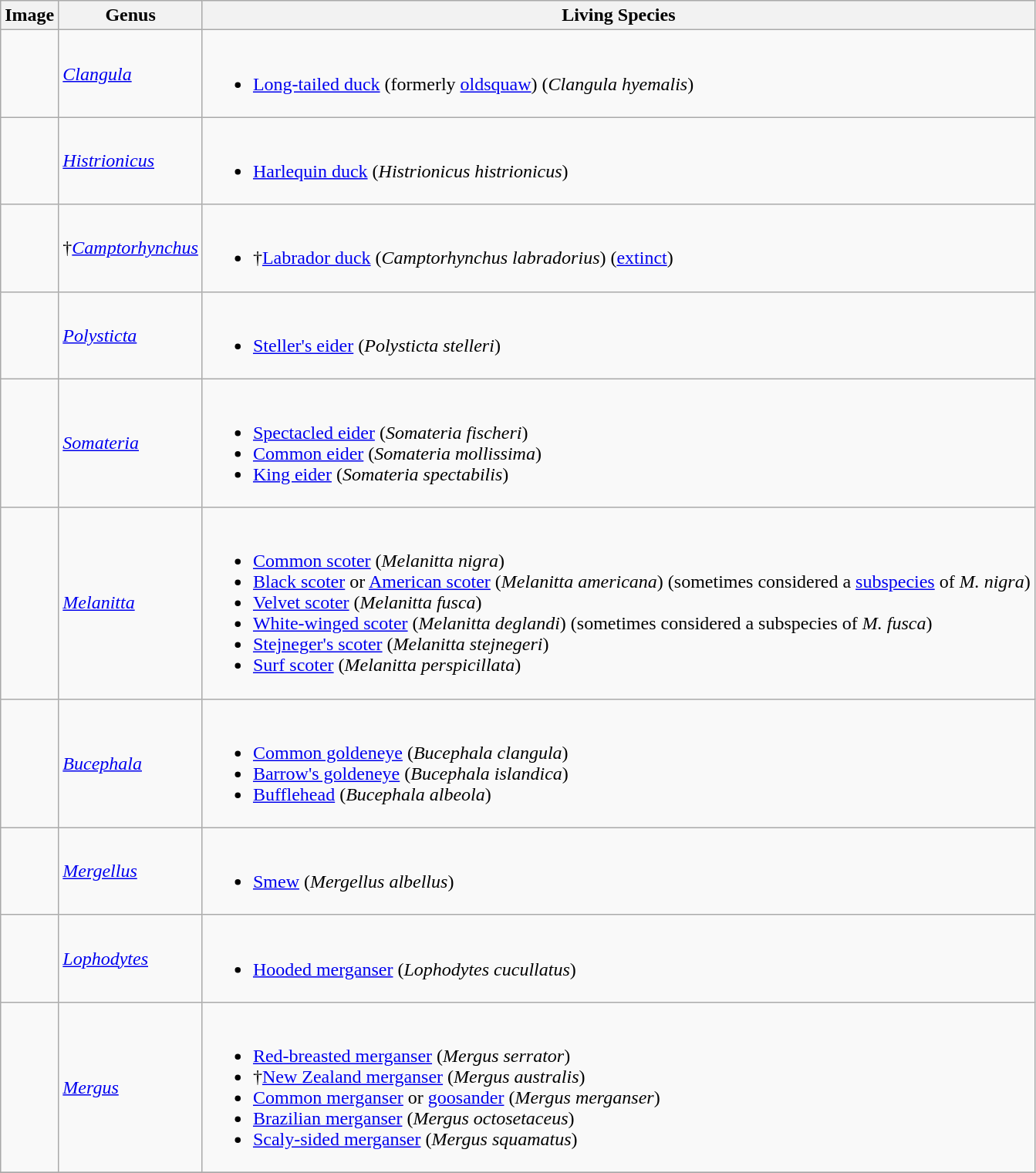<table class="wikitable">
<tr>
<th>Image</th>
<th>Genus</th>
<th>Living Species</th>
</tr>
<tr>
<td></td>
<td><em><a href='#'>Clangula</a></em> </td>
<td><br><ul><li><a href='#'>Long-tailed duck</a> (formerly <a href='#'>oldsquaw</a>) (<em>Clangula hyemalis</em>)</li></ul></td>
</tr>
<tr>
<td></td>
<td><em><a href='#'>Histrionicus</a></em> </td>
<td><br><ul><li><a href='#'>Harlequin duck</a> (<em>Histrionicus histrionicus</em>)</li></ul></td>
</tr>
<tr>
<td></td>
<td>†<em><a href='#'>Camptorhynchus</a></em> </td>
<td><br><ul><li>†<a href='#'>Labrador duck</a> (<em>Camptorhynchus labradorius</em>) (<a href='#'>extinct</a>)</li></ul></td>
</tr>
<tr>
<td></td>
<td><em><a href='#'>Polysticta</a></em> </td>
<td><br><ul><li><a href='#'>Steller's eider</a> (<em>Polysticta stelleri</em>)</li></ul></td>
</tr>
<tr>
<td></td>
<td><em><a href='#'>Somateria</a></em> </td>
<td><br><ul><li><a href='#'>Spectacled eider</a> (<em>Somateria fischeri</em>)</li><li><a href='#'>Common eider</a> (<em>Somateria mollissima</em>)</li><li><a href='#'>King eider</a> (<em>Somateria spectabilis</em>)</li></ul></td>
</tr>
<tr>
<td></td>
<td><em><a href='#'>Melanitta</a></em> </td>
<td><br><ul><li><a href='#'>Common scoter</a> (<em>Melanitta nigra</em>)</li><li><a href='#'>Black scoter</a> or <a href='#'>American scoter</a> (<em>Melanitta americana</em>) (sometimes considered a <a href='#'>subspecies</a> of <em>M. nigra</em>)</li><li><a href='#'>Velvet scoter</a> (<em>Melanitta fusca</em>)</li><li><a href='#'>White-winged scoter</a> (<em>Melanitta deglandi</em>)  (sometimes considered a subspecies of <em>M. fusca</em>)</li><li><a href='#'>Stejneger's scoter</a> (<em>Melanitta stejnegeri</em>)</li><li><a href='#'>Surf scoter</a> (<em>Melanitta perspicillata</em>)</li></ul></td>
</tr>
<tr>
<td></td>
<td><em><a href='#'>Bucephala</a></em> </td>
<td><br><ul><li><a href='#'>Common goldeneye</a> (<em>Bucephala clangula</em>)</li><li><a href='#'>Barrow's goldeneye</a> (<em>Bucephala islandica</em>)</li><li><a href='#'>Bufflehead</a> (<em>Bucephala albeola</em>)</li></ul></td>
</tr>
<tr>
<td></td>
<td><em><a href='#'>Mergellus</a></em> </td>
<td><br><ul><li><a href='#'>Smew</a> (<em>Mergellus albellus</em>)</li></ul></td>
</tr>
<tr>
<td></td>
<td><em><a href='#'>Lophodytes</a></em> </td>
<td><br><ul><li><a href='#'>Hooded merganser</a> (<em>Lophodytes cucullatus</em>)</li></ul></td>
</tr>
<tr>
<td></td>
<td><em><a href='#'>Mergus</a></em> </td>
<td><br><ul><li><a href='#'>Red-breasted merganser</a> (<em>Mergus serrator</em>)</li><li>†<a href='#'>New Zealand merganser</a> (<em>Mergus australis</em>)</li><li><a href='#'>Common merganser</a> or <a href='#'>goosander</a> (<em>Mergus merganser</em>)</li><li><a href='#'>Brazilian merganser</a> (<em>Mergus octosetaceus</em>)</li><li><a href='#'>Scaly-sided merganser</a> (<em>Mergus squamatus</em>)</li></ul></td>
</tr>
<tr>
</tr>
</table>
